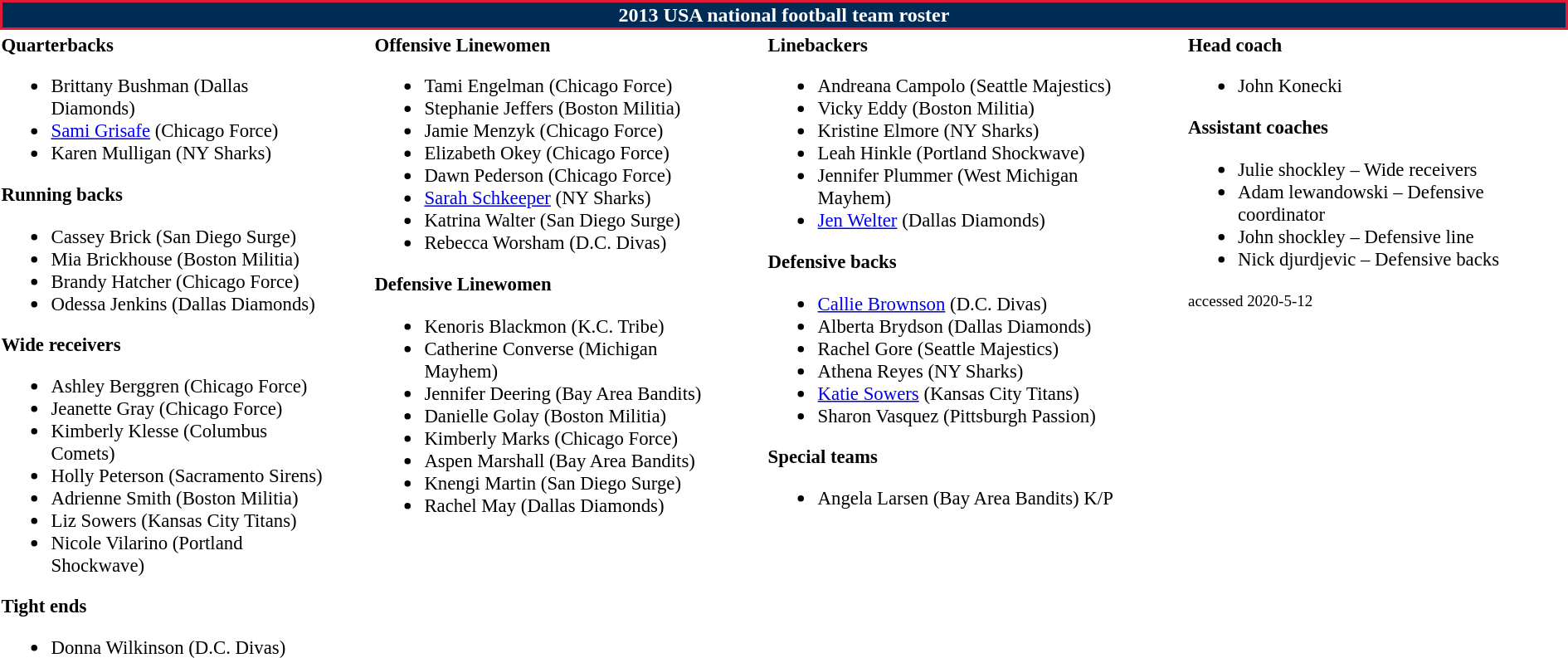<table class="toccolours" style="text-align: left;">
<tr>
<th colspan="7" style="background:#002B54; border:2px solid #E31937; color:white; text-align:center;"><strong>2013 USA national football team roster</strong></th>
</tr>
<tr>
<td style="font-size: 95%;" valign="top"><strong>Quarterbacks</strong><br><ul><li>Brittany Bushman (Dallas Diamonds)</li><li><a href='#'>Sami Grisafe</a> (Chicago Force)</li><li>Karen Mulligan (NY Sharks)</li></ul><strong>Running backs</strong><ul><li>Cassey Brick (San Diego Surge)</li><li>Mia Brickhouse (Boston Militia)</li><li>Brandy Hatcher (Chicago Force)</li><li>Odessa Jenkins (Dallas Diamonds)</li></ul><strong>Wide receivers</strong><ul><li>Ashley Berggren (Chicago Force)</li><li>Jeanette Gray (Chicago Force)</li><li>Kimberly Klesse (Columbus Comets)</li><li>Holly Peterson (Sacramento Sirens)</li><li>Adrienne Smith (Boston Militia)</li><li>Liz Sowers (Kansas City Titans)</li><li>Nicole Vilarino (Portland Shockwave)</li></ul><strong>Tight ends</strong><ul><li>Donna Wilkinson (D.C. Divas)</li></ul></td>
<td style="width: 25px;"></td>
<td style="font-size: 95%;" valign="top"><strong>Offensive Linewomen</strong><br><ul><li>Tami Engelman (Chicago Force)</li><li>Stephanie Jeffers (Boston Militia)</li><li>Jamie Menzyk (Chicago Force)</li><li>Elizabeth Okey (Chicago Force)</li><li>Dawn Pederson (Chicago Force)</li><li><a href='#'>Sarah Schkeeper</a> (NY Sharks)</li><li>Katrina Walter (San Diego Surge)</li><li>Rebecca Worsham (D.C. Divas)</li></ul><strong>Defensive Linewomen</strong><ul><li>Kenoris Blackmon (K.C. Tribe)</li><li>Catherine Converse (Michigan Mayhem)</li><li>Jennifer Deering (Bay Area Bandits)</li><li>Danielle Golay (Boston Militia)</li><li>Kimberly Marks (Chicago Force)</li><li>Aspen Marshall (Bay Area Bandits)</li><li>Knengi Martin (San Diego Surge)</li><li>Rachel May (Dallas Diamonds)</li></ul></td>
<td style="width: 25px;"></td>
<td style="font-size: 95%;" valign="top"><strong>Linebackers</strong><br><ul><li>Andreana Campolo (Seattle Majestics)</li><li>Vicky Eddy (Boston Militia)</li><li>Kristine Elmore (NY Sharks)</li><li>Leah Hinkle (Portland Shockwave)</li><li>Jennifer Plummer (West Michigan Mayhem)</li><li><a href='#'>Jen Welter</a> (Dallas Diamonds)</li></ul><strong>Defensive backs</strong><ul><li><a href='#'>Callie Brownson</a> (D.C. Divas)</li><li>Alberta Brydson (Dallas Diamonds)</li><li>Rachel Gore (Seattle Majestics)</li><li>Athena Reyes (NY Sharks)</li><li><a href='#'>Katie Sowers</a> (Kansas City Titans)</li><li>Sharon Vasquez (Pittsburgh Passion)</li></ul><strong>Special teams</strong><ul><li>Angela Larsen (Bay Area Bandits) K/P</li></ul></td>
<td style="width: 25px;"></td>
<td style="font-size: 95%;" valign="top"><strong>Head coach</strong><br><ul><li>John Konecki</li></ul><strong>Assistant coaches</strong><ul><li>Julie shockley – Wide receivers</li><li>Adam lewandowski – Defensive coordinator</li><li>John shockley – Defensive line</li><li>Nick djurdjevic – Defensive backs</li></ul><small><span></span> accessed 2020-5-12</small></td>
</tr>
<tr>
</tr>
</table>
